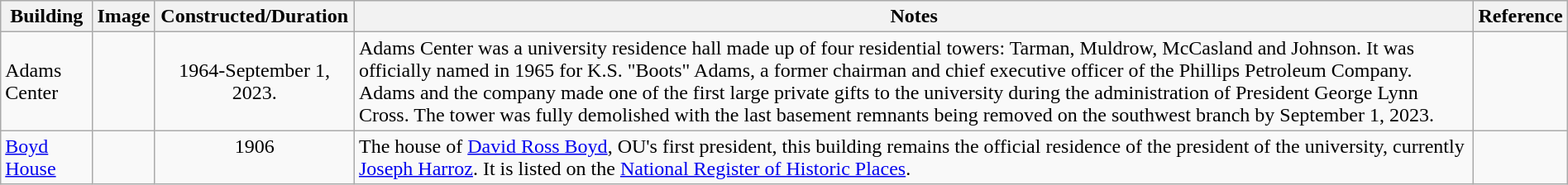<table class="wikitable sortable" style="width:100%">
<tr>
<th width="*">Building</th>
<th width="*" class="unsortable">Image</th>
<th width="*">Constructed/Duration</th>
<th width="*" class="unsortable">Notes</th>
<th wdith="*" class="unsortable">Reference</th>
</tr>
<tr>
<td>Adams Center</td>
<td align="center"></td>
<td align="center">1964-September 1, 2023.</td>
<td>Adams Center was a university residence hall made up of four residential towers: Tarman, Muldrow, McCasland and Johnson. It was officially named in 1965 for K.S. "Boots" Adams, a former chairman and chief executive officer of the Phillips Petroleum Company. Adams and the company made one of the first large private gifts to the university during the administration of President George Lynn Cross. The tower was fully demolished with the last basement remnants being removed on the southwest branch by September 1, 2023.</td>
<td></td>
</tr>
<tr valign="top">
<td><a href='#'>Boyd House</a></td>
<td align="center"></td>
<td align="center">1906</td>
<td>The house of <a href='#'>David Ross Boyd</a>, OU's first president, this building remains the official residence of the president of the university, currently  <a href='#'>Joseph Harroz</a>. It is listed on the <a href='#'>National Register of Historic Places</a>.</td>
<td align="center"></td>
</tr>
</table>
